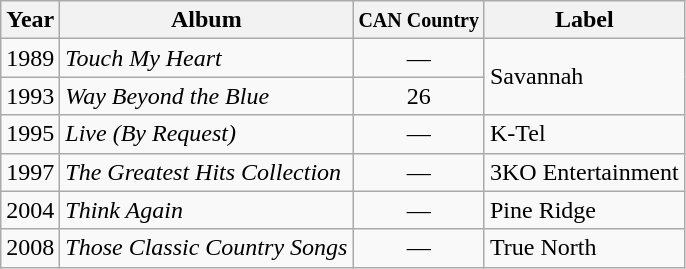<table class="wikitable">
<tr>
<th>Year</th>
<th>Album</th>
<th><small>CAN Country</small></th>
<th>Label</th>
</tr>
<tr>
<td>1989</td>
<td><em>Touch My Heart</em></td>
<td align="center">—</td>
<td rowspan="2">Savannah</td>
</tr>
<tr>
<td>1993</td>
<td><em>Way Beyond the Blue</em></td>
<td align="center">26</td>
</tr>
<tr>
<td>1995</td>
<td><em>Live (By Request)</em></td>
<td align="center">—</td>
<td>K-Tel</td>
</tr>
<tr>
<td>1997</td>
<td><em>The Greatest Hits Collection</em></td>
<td align="center">—</td>
<td>3KO Entertainment</td>
</tr>
<tr>
<td>2004</td>
<td><em>Think Again</em></td>
<td align="center">—</td>
<td>Pine Ridge</td>
</tr>
<tr>
<td>2008</td>
<td><em>Those Classic Country Songs</em></td>
<td align="center">—</td>
<td>True North</td>
</tr>
</table>
